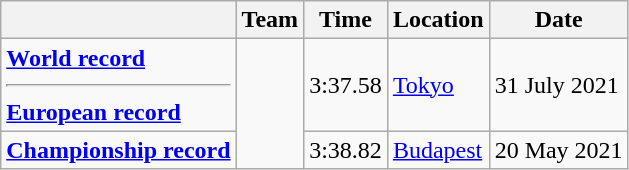<table class=wikitable>
<tr>
<th></th>
<th>Team</th>
<th>Time</th>
<th>Location</th>
<th>Date</th>
</tr>
<tr>
<td><strong><a href='#'>World record</a><hr><a href='#'>European record</a></strong></td>
<td rowspan=2></td>
<td>3:37.58</td>
<td><a href='#'>Tokyo</a></td>
<td>31 July 2021</td>
</tr>
<tr>
<td><strong><a href='#'>Championship record</a></strong></td>
<td>3:38.82</td>
<td><a href='#'>Budapest</a></td>
<td>20 May 2021</td>
</tr>
</table>
